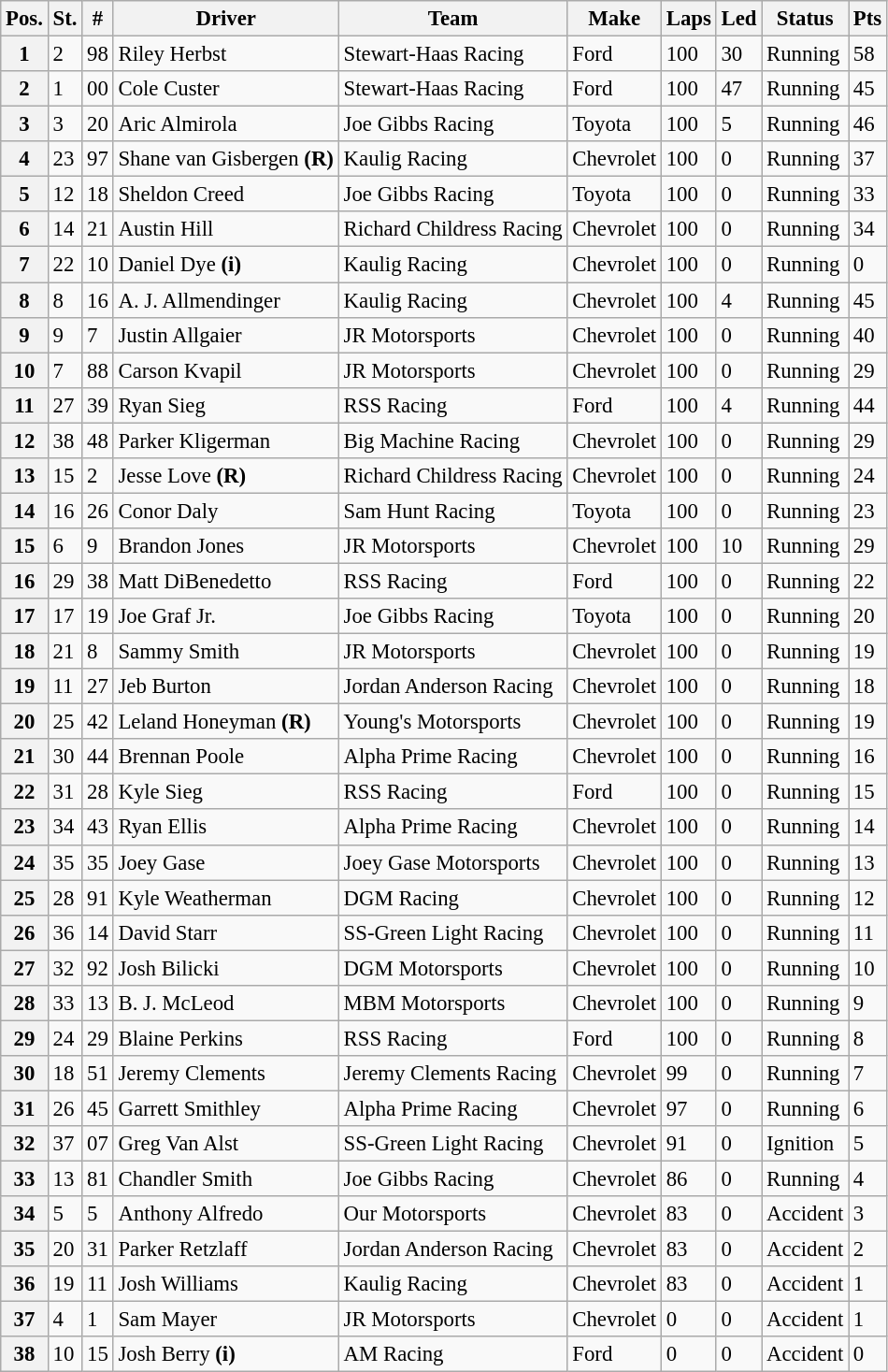<table class="wikitable" style="font-size:95%">
<tr>
<th>Pos.</th>
<th>St.</th>
<th>#</th>
<th>Driver</th>
<th>Team</th>
<th>Make</th>
<th>Laps</th>
<th>Led</th>
<th>Status</th>
<th>Pts</th>
</tr>
<tr>
<th>1</th>
<td>2</td>
<td>98</td>
<td>Riley Herbst</td>
<td>Stewart-Haas Racing</td>
<td>Ford</td>
<td>100</td>
<td>30</td>
<td>Running</td>
<td>58</td>
</tr>
<tr>
<th>2</th>
<td>1</td>
<td>00</td>
<td>Cole Custer</td>
<td>Stewart-Haas Racing</td>
<td>Ford</td>
<td>100</td>
<td>47</td>
<td>Running</td>
<td>45</td>
</tr>
<tr>
<th>3</th>
<td>3</td>
<td>20</td>
<td>Aric Almirola</td>
<td>Joe Gibbs Racing</td>
<td>Toyota</td>
<td>100</td>
<td>5</td>
<td>Running</td>
<td>46</td>
</tr>
<tr>
<th>4</th>
<td>23</td>
<td>97</td>
<td>Shane van Gisbergen <strong>(R)</strong></td>
<td>Kaulig Racing</td>
<td>Chevrolet</td>
<td>100</td>
<td>0</td>
<td>Running</td>
<td>37</td>
</tr>
<tr>
<th>5</th>
<td>12</td>
<td>18</td>
<td>Sheldon Creed</td>
<td>Joe Gibbs Racing</td>
<td>Toyota</td>
<td>100</td>
<td>0</td>
<td>Running</td>
<td>33</td>
</tr>
<tr>
<th>6</th>
<td>14</td>
<td>21</td>
<td>Austin Hill</td>
<td>Richard Childress Racing</td>
<td>Chevrolet</td>
<td>100</td>
<td>0</td>
<td>Running</td>
<td>34</td>
</tr>
<tr>
<th>7</th>
<td>22</td>
<td>10</td>
<td>Daniel Dye <strong>(i)</strong></td>
<td>Kaulig Racing</td>
<td>Chevrolet</td>
<td>100</td>
<td>0</td>
<td>Running</td>
<td>0</td>
</tr>
<tr>
<th>8</th>
<td>8</td>
<td>16</td>
<td>A. J. Allmendinger</td>
<td>Kaulig Racing</td>
<td>Chevrolet</td>
<td>100</td>
<td>4</td>
<td>Running</td>
<td>45</td>
</tr>
<tr>
<th>9</th>
<td>9</td>
<td>7</td>
<td>Justin Allgaier</td>
<td>JR Motorsports</td>
<td>Chevrolet</td>
<td>100</td>
<td>0</td>
<td>Running</td>
<td>40</td>
</tr>
<tr>
<th>10</th>
<td>7</td>
<td>88</td>
<td>Carson Kvapil</td>
<td>JR Motorsports</td>
<td>Chevrolet</td>
<td>100</td>
<td>0</td>
<td>Running</td>
<td>29</td>
</tr>
<tr>
<th>11</th>
<td>27</td>
<td>39</td>
<td>Ryan Sieg</td>
<td>RSS Racing</td>
<td>Ford</td>
<td>100</td>
<td>4</td>
<td>Running</td>
<td>44</td>
</tr>
<tr>
<th>12</th>
<td>38</td>
<td>48</td>
<td>Parker Kligerman</td>
<td>Big Machine Racing</td>
<td>Chevrolet</td>
<td>100</td>
<td>0</td>
<td>Running</td>
<td>29</td>
</tr>
<tr>
<th>13</th>
<td>15</td>
<td>2</td>
<td>Jesse Love <strong>(R)</strong></td>
<td>Richard Childress Racing</td>
<td>Chevrolet</td>
<td>100</td>
<td>0</td>
<td>Running</td>
<td>24</td>
</tr>
<tr>
<th>14</th>
<td>16</td>
<td>26</td>
<td>Conor Daly</td>
<td>Sam Hunt Racing</td>
<td>Toyota</td>
<td>100</td>
<td>0</td>
<td>Running</td>
<td>23</td>
</tr>
<tr>
<th>15</th>
<td>6</td>
<td>9</td>
<td>Brandon Jones</td>
<td>JR Motorsports</td>
<td>Chevrolet</td>
<td>100</td>
<td>10</td>
<td>Running</td>
<td>29</td>
</tr>
<tr>
<th>16</th>
<td>29</td>
<td>38</td>
<td>Matt DiBenedetto</td>
<td>RSS Racing</td>
<td>Ford</td>
<td>100</td>
<td>0</td>
<td>Running</td>
<td>22</td>
</tr>
<tr>
<th>17</th>
<td>17</td>
<td>19</td>
<td>Joe Graf Jr.</td>
<td>Joe Gibbs Racing</td>
<td>Toyota</td>
<td>100</td>
<td>0</td>
<td>Running</td>
<td>20</td>
</tr>
<tr>
<th>18</th>
<td>21</td>
<td>8</td>
<td>Sammy Smith</td>
<td>JR Motorsports</td>
<td>Chevrolet</td>
<td>100</td>
<td>0</td>
<td>Running</td>
<td>19</td>
</tr>
<tr>
<th>19</th>
<td>11</td>
<td>27</td>
<td>Jeb Burton</td>
<td>Jordan Anderson Racing</td>
<td>Chevrolet</td>
<td>100</td>
<td>0</td>
<td>Running</td>
<td>18</td>
</tr>
<tr>
<th>20</th>
<td>25</td>
<td>42</td>
<td>Leland Honeyman <strong>(R)</strong></td>
<td>Young's Motorsports</td>
<td>Chevrolet</td>
<td>100</td>
<td>0</td>
<td>Running</td>
<td>19</td>
</tr>
<tr>
<th>21</th>
<td>30</td>
<td>44</td>
<td>Brennan Poole</td>
<td>Alpha Prime Racing</td>
<td>Chevrolet</td>
<td>100</td>
<td>0</td>
<td>Running</td>
<td>16</td>
</tr>
<tr>
<th>22</th>
<td>31</td>
<td>28</td>
<td>Kyle Sieg</td>
<td>RSS Racing</td>
<td>Ford</td>
<td>100</td>
<td>0</td>
<td>Running</td>
<td>15</td>
</tr>
<tr>
<th>23</th>
<td>34</td>
<td>43</td>
<td>Ryan Ellis</td>
<td>Alpha Prime Racing</td>
<td>Chevrolet</td>
<td>100</td>
<td>0</td>
<td>Running</td>
<td>14</td>
</tr>
<tr>
<th>24</th>
<td>35</td>
<td>35</td>
<td>Joey Gase</td>
<td>Joey Gase Motorsports</td>
<td>Chevrolet</td>
<td>100</td>
<td>0</td>
<td>Running</td>
<td>13</td>
</tr>
<tr>
<th>25</th>
<td>28</td>
<td>91</td>
<td>Kyle Weatherman</td>
<td>DGM Racing</td>
<td>Chevrolet</td>
<td>100</td>
<td>0</td>
<td>Running</td>
<td>12</td>
</tr>
<tr>
<th>26</th>
<td>36</td>
<td>14</td>
<td>David Starr</td>
<td>SS-Green Light Racing</td>
<td>Chevrolet</td>
<td>100</td>
<td>0</td>
<td>Running</td>
<td>11</td>
</tr>
<tr>
<th>27</th>
<td>32</td>
<td>92</td>
<td>Josh Bilicki</td>
<td>DGM Motorsports</td>
<td>Chevrolet</td>
<td>100</td>
<td>0</td>
<td>Running</td>
<td>10</td>
</tr>
<tr>
<th>28</th>
<td>33</td>
<td>13</td>
<td>B. J. McLeod</td>
<td>MBM Motorsports</td>
<td>Chevrolet</td>
<td>100</td>
<td>0</td>
<td>Running</td>
<td>9</td>
</tr>
<tr>
<th>29</th>
<td>24</td>
<td>29</td>
<td>Blaine Perkins</td>
<td>RSS Racing</td>
<td>Ford</td>
<td>100</td>
<td>0</td>
<td>Running</td>
<td>8</td>
</tr>
<tr>
<th>30</th>
<td>18</td>
<td>51</td>
<td>Jeremy Clements</td>
<td>Jeremy Clements Racing</td>
<td>Chevrolet</td>
<td>99</td>
<td>0</td>
<td>Running</td>
<td>7</td>
</tr>
<tr>
<th>31</th>
<td>26</td>
<td>45</td>
<td>Garrett Smithley</td>
<td>Alpha Prime Racing</td>
<td>Chevrolet</td>
<td>97</td>
<td>0</td>
<td>Running</td>
<td>6</td>
</tr>
<tr>
<th>32</th>
<td>37</td>
<td>07</td>
<td>Greg Van Alst</td>
<td>SS-Green Light Racing</td>
<td>Chevrolet</td>
<td>91</td>
<td>0</td>
<td>Ignition</td>
<td>5</td>
</tr>
<tr>
<th>33</th>
<td>13</td>
<td>81</td>
<td>Chandler Smith</td>
<td>Joe Gibbs Racing</td>
<td>Chevrolet</td>
<td>86</td>
<td>0</td>
<td>Running</td>
<td>4</td>
</tr>
<tr>
<th>34</th>
<td>5</td>
<td>5</td>
<td>Anthony Alfredo</td>
<td>Our Motorsports</td>
<td>Chevrolet</td>
<td>83</td>
<td>0</td>
<td>Accident</td>
<td>3</td>
</tr>
<tr>
<th>35</th>
<td>20</td>
<td>31</td>
<td>Parker Retzlaff</td>
<td>Jordan Anderson Racing</td>
<td>Chevrolet</td>
<td>83</td>
<td>0</td>
<td>Accident</td>
<td>2</td>
</tr>
<tr>
<th>36</th>
<td>19</td>
<td>11</td>
<td>Josh Williams</td>
<td>Kaulig Racing</td>
<td>Chevrolet</td>
<td>83</td>
<td>0</td>
<td>Accident</td>
<td>1</td>
</tr>
<tr>
<th>37</th>
<td>4</td>
<td>1</td>
<td>Sam Mayer</td>
<td>JR Motorsports</td>
<td>Chevrolet</td>
<td>0</td>
<td>0</td>
<td>Accident</td>
<td>1</td>
</tr>
<tr>
<th>38</th>
<td>10</td>
<td>15</td>
<td>Josh Berry <strong>(i)</strong></td>
<td>AM Racing</td>
<td>Ford</td>
<td>0</td>
<td>0</td>
<td>Accident</td>
<td>0</td>
</tr>
</table>
